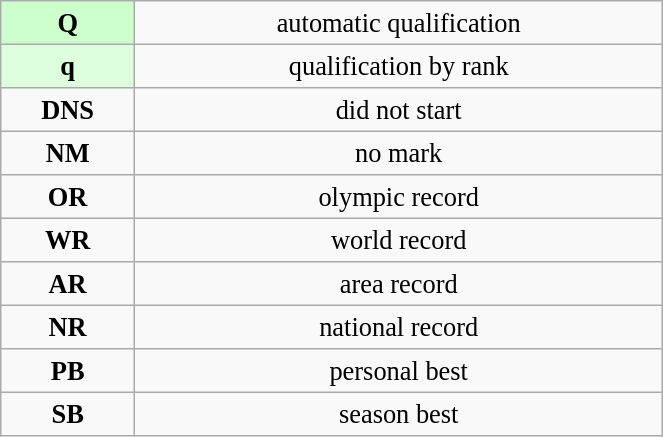<table class="wikitable" style=" text-align:center; font-size:110%;" width="35%">
<tr>
<td bgcolor="ccffcc"><strong>Q</strong></td>
<td>automatic qualification</td>
</tr>
<tr>
<td bgcolor="ddffdd"><strong>q</strong></td>
<td>qualification by rank</td>
</tr>
<tr>
<td><strong>DNS</strong></td>
<td>did not start</td>
</tr>
<tr>
<td><strong>NM</strong></td>
<td>no mark</td>
</tr>
<tr>
<td><strong>OR</strong></td>
<td>olympic record</td>
</tr>
<tr>
<td><strong>WR</strong></td>
<td>world record</td>
</tr>
<tr>
<td><strong>AR</strong></td>
<td>area record</td>
</tr>
<tr>
<td><strong>NR</strong></td>
<td>national record</td>
</tr>
<tr>
<td><strong>PB</strong></td>
<td>personal best</td>
</tr>
<tr>
<td><strong>SB</strong></td>
<td>season best</td>
</tr>
</table>
